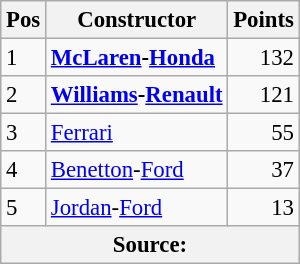<table class="wikitable" style="font-size:95%;">
<tr>
<th>Pos</th>
<th>Constructor</th>
<th>Points</th>
</tr>
<tr>
<td>1</td>
<td> <strong><a href='#'>McLaren</a>-<a href='#'>Honda</a></strong></td>
<td align="right">132</td>
</tr>
<tr>
<td>2</td>
<td> <strong><a href='#'>Williams</a>-<a href='#'>Renault</a></strong></td>
<td align="right">121</td>
</tr>
<tr>
<td>3</td>
<td>  <a href='#'>Ferrari</a></td>
<td align="right">55</td>
</tr>
<tr>
<td>4</td>
<td> <a href='#'>Benetton</a>-<a href='#'>Ford</a></td>
<td align="right">37</td>
</tr>
<tr>
<td>5</td>
<td> <a href='#'>Jordan</a>-<a href='#'>Ford</a></td>
<td align="right">13</td>
</tr>
<tr>
<th colspan=4>Source: </th>
</tr>
</table>
